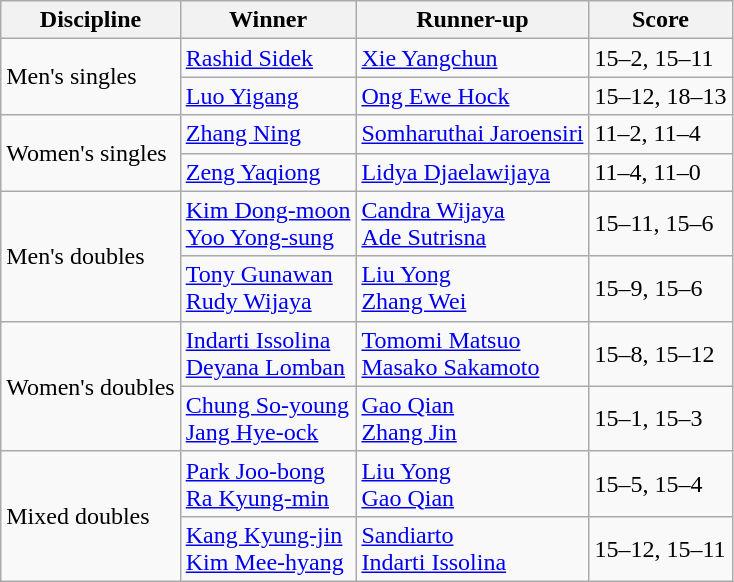<table class="wikitable">
<tr>
<th>Discipline</th>
<th>Winner</th>
<th>Runner-up</th>
<th>Score</th>
</tr>
<tr>
<td rowspan=2>Men's singles</td>
<td> <a href='#'>Rashid Sidek</a></td>
<td> <a href='#'>Xie Yangchun</a></td>
<td>15–2, 15–11</td>
</tr>
<tr>
<td> <a href='#'>Luo Yigang</a></td>
<td> <a href='#'>Ong Ewe Hock</a></td>
<td>15–12, 18–13</td>
</tr>
<tr>
<td rowspan=2>Women's singles</td>
<td> <a href='#'>Zhang Ning</a></td>
<td> <a href='#'>Somharuthai Jaroensiri</a></td>
<td>11–2, 11–4</td>
</tr>
<tr>
<td> <a href='#'>Zeng Yaqiong</a></td>
<td> <a href='#'>Lidya Djaelawijaya</a></td>
<td>11–4, 11–0</td>
</tr>
<tr>
<td rowspan=2>Men's doubles</td>
<td> <a href='#'>Kim Dong-moon</a><br> <a href='#'>Yoo Yong-sung</a></td>
<td> <a href='#'>Candra Wijaya</a><br> <a href='#'>Ade Sutrisna</a></td>
<td>15–11, 15–6</td>
</tr>
<tr>
<td> <a href='#'>Tony Gunawan</a><br> <a href='#'>Rudy Wijaya</a></td>
<td> <a href='#'>Liu Yong</a><br> <a href='#'>Zhang Wei</a></td>
<td>15–9, 15–6</td>
</tr>
<tr>
<td rowspan=2>Women's doubles</td>
<td> <a href='#'>Indarti Issolina</a><br> <a href='#'>Deyana Lomban</a></td>
<td> <a href='#'>Tomomi Matsuo</a><br> <a href='#'>Masako Sakamoto</a></td>
<td>15–8, 15–12</td>
</tr>
<tr>
<td> <a href='#'>Chung So-young</a><br> <a href='#'>Jang Hye-ock</a></td>
<td> <a href='#'>Gao Qian</a><br> <a href='#'>Zhang Jin</a></td>
<td>15–1, 15–3</td>
</tr>
<tr>
<td rowspan=2>Mixed doubles</td>
<td> <a href='#'>Park Joo-bong</a><br> <a href='#'>Ra Kyung-min</a></td>
<td> <a href='#'>Liu Yong</a><br> <a href='#'>Gao Qian</a></td>
<td>15–5, 15–4</td>
</tr>
<tr>
<td> <a href='#'>Kang Kyung-jin</a><br> <a href='#'>Kim Mee-hyang</a></td>
<td> <a href='#'>Sandiarto</a><br> <a href='#'>Indarti Issolina</a></td>
<td>15–12, 15–11</td>
</tr>
</table>
